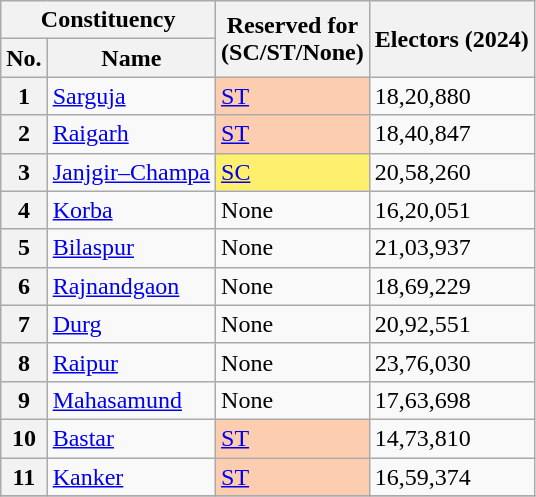<table class="wikitable sortable">
<tr>
<th scope=colgroup colspan="2">Constituency</th>
<th scope=col rowspan=2>Reserved for<br>(SC/ST/None)</th>
<th rowspan="2">Electors (2024)</th>
</tr>
<tr>
<th scope=col>No.</th>
<th scope=col>Name</th>
</tr>
<tr>
<th scope=row>1</th>
<td><a href='#'>Sarguja</a></td>
<td style="background:#fdcdb0;"><a href='#'>ST</a></td>
<td>18,20,880</td>
</tr>
<tr>
<th scope=row>2</th>
<td><a href='#'>Raigarh</a></td>
<td style="background:#fdcdb0;"><a href='#'>ST</a></td>
<td>18,40,847</td>
</tr>
<tr>
<th scope=row>3</th>
<td><a href='#'>Janjgir–Champa</a></td>
<td style="background:#fef06d;"><a href='#'>SC</a></td>
<td>20,58,260</td>
</tr>
<tr>
<th scope=row>4</th>
<td><a href='#'>Korba</a></td>
<td>None</td>
<td>16,20,051</td>
</tr>
<tr>
<th scope=row>5</th>
<td><a href='#'>Bilaspur</a></td>
<td>None</td>
<td>21,03,937</td>
</tr>
<tr>
<th scope=row>6</th>
<td><a href='#'>Rajnandgaon</a></td>
<td>None</td>
<td>18,69,229</td>
</tr>
<tr>
<th scope=row>7</th>
<td><a href='#'>Durg</a></td>
<td>None</td>
<td>20,92,551</td>
</tr>
<tr>
<th scope=row>8</th>
<td><a href='#'>Raipur</a></td>
<td>None</td>
<td>23,76,030</td>
</tr>
<tr>
<th scope=row>9</th>
<td><a href='#'>Mahasamund</a></td>
<td>None</td>
<td>17,63,698</td>
</tr>
<tr>
<th scope=row>10</th>
<td><a href='#'>Bastar</a></td>
<td style="background:#fdcdb0;"><a href='#'>ST</a></td>
<td>14,73,810</td>
</tr>
<tr>
<th scope=row>11</th>
<td><a href='#'>Kanker</a></td>
<td style="background:#fdcdb0;"><a href='#'>ST</a></td>
<td>16,59,374</td>
</tr>
<tr>
</tr>
</table>
